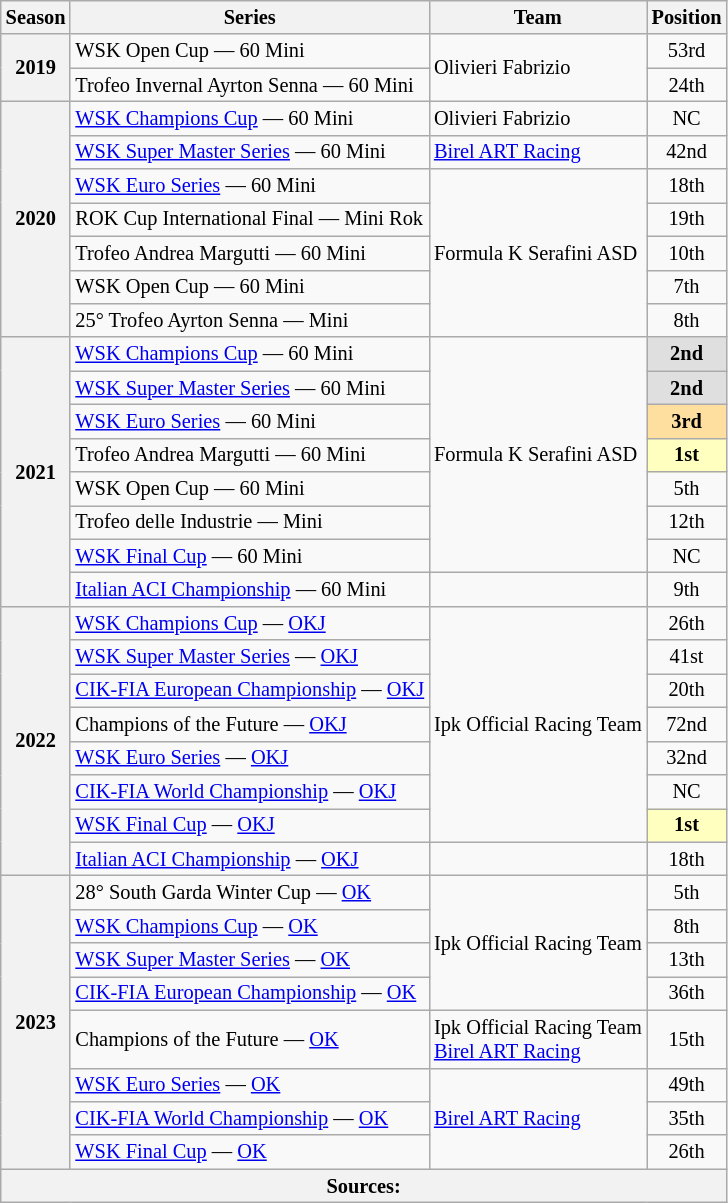<table class="wikitable" style="font-size: 85%; text-align:center">
<tr>
<th>Season</th>
<th>Series</th>
<th>Team</th>
<th>Position</th>
</tr>
<tr>
<th rowspan="2">2019</th>
<td align="left">WSK Open Cup — 60 Mini</td>
<td rowspan="2" align="left">Olivieri Fabrizio</td>
<td style="background:#;">53rd</td>
</tr>
<tr>
<td align="left">Trofeo Invernal Ayrton Senna — 60 Mini</td>
<td style="background:#;">24th</td>
</tr>
<tr>
<th rowspan="7">2020</th>
<td align="left"><a href='#'>WSK Champions Cup</a> — 60 Mini</td>
<td align="left">Olivieri Fabrizio</td>
<td style="background:#;">NC</td>
</tr>
<tr>
<td align="left"><a href='#'>WSK Super Master Series</a> — 60 Mini</td>
<td align="left"><a href='#'>Birel ART Racing</a></td>
<td style="background:#;">42nd</td>
</tr>
<tr>
<td align="left"><a href='#'>WSK Euro Series</a> — 60 Mini</td>
<td rowspan="5" align="left">Formula K Serafini ASD</td>
<td style="background:#;">18th</td>
</tr>
<tr>
<td align="left">ROK Cup International Final — Mini Rok</td>
<td style="background:#;">19th</td>
</tr>
<tr>
<td align="left">Trofeo Andrea Margutti — 60 Mini</td>
<td style="background:#;">10th</td>
</tr>
<tr>
<td align="left">WSK Open Cup — 60 Mini</td>
<td style="background:#;">7th</td>
</tr>
<tr>
<td align="left">25° Trofeo Ayrton Senna — Mini</td>
<td style="background:#;">8th</td>
</tr>
<tr>
<th rowspan="8">2021</th>
<td align="left"><a href='#'>WSK Champions Cup</a> — 60 Mini</td>
<td rowspan="7" align="left">Formula K Serafini ASD</td>
<td style="background:#dfdfdf;"><strong>2nd</strong></td>
</tr>
<tr>
<td align="left"><a href='#'>WSK Super Master Series</a> — 60 Mini</td>
<td style="background:#dfdfdf;"><strong>2nd</strong></td>
</tr>
<tr>
<td align="left"><a href='#'>WSK Euro Series</a> — 60 Mini</td>
<td style="background:#ffdf9f;"><strong>3rd</strong></td>
</tr>
<tr>
<td align="left">Trofeo Andrea Margutti — 60 Mini</td>
<td style="background:#FFFFBF;"><strong>1st</strong></td>
</tr>
<tr>
<td align="left">WSK Open Cup — 60 Mini</td>
<td style="background:#;">5th</td>
</tr>
<tr>
<td align="left">Trofeo delle Industrie — Mini</td>
<td style="background:#;">12th</td>
</tr>
<tr>
<td align="left"><a href='#'>WSK Final Cup</a> — 60 Mini</td>
<td style="background:#;">NC</td>
</tr>
<tr>
<td align="left"><a href='#'>Italian ACI Championship</a> — 60 Mini</td>
<td align="left"></td>
<td style="background:#;">9th</td>
</tr>
<tr>
<th rowspan="8">2022</th>
<td align="left"><a href='#'>WSK Champions Cup</a> — <a href='#'>OKJ</a></td>
<td rowspan="7" align="left">Ipk Official Racing Team</td>
<td style="background:#;">26th</td>
</tr>
<tr>
<td align="left"><a href='#'>WSK Super Master Series</a> — <a href='#'>OKJ</a></td>
<td style="background:#;">41st</td>
</tr>
<tr>
<td align="left"><a href='#'>CIK-FIA European Championship</a> — <a href='#'>OKJ</a></td>
<td style="background:#;">20th</td>
</tr>
<tr>
<td align="left">Champions of the Future — <a href='#'>OKJ</a></td>
<td style="background:#;">72nd</td>
</tr>
<tr>
<td align="left"><a href='#'>WSK Euro Series</a> — <a href='#'>OKJ</a></td>
<td style="background:#;">32nd</td>
</tr>
<tr>
<td align="left"><a href='#'>CIK-FIA World Championship</a> — <a href='#'>OKJ</a></td>
<td style="background:#;">NC</td>
</tr>
<tr>
<td align="left"><a href='#'>WSK Final Cup</a> — <a href='#'>OKJ</a></td>
<td style="background:#FFFFBF;"><strong>1st</strong></td>
</tr>
<tr>
<td align="left"><a href='#'>Italian ACI Championship</a> — <a href='#'>OKJ</a></td>
<td align="left"></td>
<td style="background:#;">18th</td>
</tr>
<tr>
<th rowspan="8">2023</th>
<td align="left">28° South Garda Winter Cup — <a href='#'>OK</a></td>
<td rowspan="4" align="left">Ipk Official Racing Team</td>
<td style="background:#;">5th</td>
</tr>
<tr>
<td align="left"><a href='#'>WSK Champions Cup</a> — <a href='#'>OK</a></td>
<td style="background:#;">8th</td>
</tr>
<tr>
<td align="left"><a href='#'>WSK Super Master Series</a> — <a href='#'>OK</a></td>
<td style="background:#;">13th</td>
</tr>
<tr>
<td align="left"><a href='#'>CIK-FIA European Championship</a> — <a href='#'>OK</a></td>
<td style="background:#;">36th</td>
</tr>
<tr>
<td align="left">Champions of the Future — <a href='#'>OK</a></td>
<td align="left">Ipk Official Racing Team<br><a href='#'>Birel ART Racing</a></td>
<td style="background:#;">15th</td>
</tr>
<tr>
<td align="left"><a href='#'>WSK Euro Series</a> — <a href='#'>OK</a></td>
<td rowspan="3" align="left"><a href='#'>Birel ART Racing</a></td>
<td style="background:#;">49th</td>
</tr>
<tr>
<td align="left"><a href='#'>CIK-FIA World Championship</a> — <a href='#'>OK</a></td>
<td style="background:#;">35th</td>
</tr>
<tr>
<td align="left"><a href='#'>WSK Final Cup</a> — <a href='#'>OK</a></td>
<td style="background:#;">26th</td>
</tr>
<tr>
<th colspan="4">Sources:</th>
</tr>
</table>
